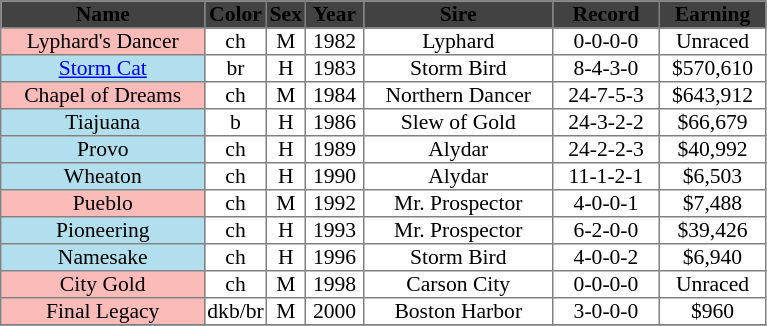<table class = "sortable" | border="1" cellpadding="0" style="border-collapse: collapse; font-size:90%">
<tr bgcolor="#424242" align="center">
<td width="135px"><strong><span>Name</span></strong><br></td>
<td width="40px"><strong><span>Color</span></strong><br></td>
<td width="25px"><strong><span>Sex</span></strong><br></td>
<td width="38px"><strong><span>Year</span></strong><br></td>
<td width="125px"><strong><span>Sire</span></strong><br></td>
<td width="70px"><strong><span>Record</span></strong><br></td>
<td width="70px"><strong><span>Earning</span></strong></td>
</tr>
<tr align="center">
<td style="background: #FBBBB9">Lyphard's Dancer</td>
<td>ch</td>
<td>M</td>
<td>1982</td>
<td>Lyphard</td>
<td>0-0-0-0</td>
<td>Unraced</td>
</tr>
<tr align="center">
<td style="background: #b2dfee"><a href='#'>Storm Cat</a></td>
<td>br</td>
<td>H</td>
<td>1983</td>
<td>Storm Bird</td>
<td>8-4-3-0</td>
<td>$570,610</td>
</tr>
<tr align="center">
<td style="background: #FBBBB9">Chapel of Dreams</td>
<td>ch</td>
<td>M</td>
<td>1984</td>
<td>Northern Dancer</td>
<td>24-7-5-3</td>
<td>$643,912</td>
</tr>
<tr align="center">
<td style="background: #b2dfee">Tiajuana</td>
<td>b</td>
<td>H</td>
<td>1986</td>
<td>Slew of Gold</td>
<td>24-3-2-2</td>
<td>$66,679</td>
</tr>
<tr align="center">
<td style="background: #b2dfee">Provo</td>
<td>ch</td>
<td>H</td>
<td>1989</td>
<td>Alydar</td>
<td>24-2-2-3</td>
<td>$40,992</td>
</tr>
<tr align="center">
<td style="background: #b2dfee">Wheaton</td>
<td>ch</td>
<td>H</td>
<td>1990</td>
<td>Alydar</td>
<td>11-1-2-1</td>
<td>$6,503</td>
</tr>
<tr align="center">
<td style="background: #FBBBB9">Pueblo</td>
<td>ch</td>
<td>M</td>
<td>1992</td>
<td>Mr. Prospector</td>
<td>4-0-0-1</td>
<td>$7,488</td>
</tr>
<tr align="center">
<td style="background: #b2dfee">Pioneering</td>
<td>ch</td>
<td>H</td>
<td>1993</td>
<td>Mr. Prospector</td>
<td>6-2-0-0</td>
<td>$39,426</td>
</tr>
<tr align="center">
<td style="background: #b2dfee">Namesake</td>
<td>ch</td>
<td>H</td>
<td>1996</td>
<td>Storm Bird</td>
<td>4-0-0-2</td>
<td>$6,940</td>
</tr>
<tr align="center">
<td style="background: #FBBBB9">City Gold</td>
<td>ch</td>
<td>M</td>
<td>1998</td>
<td>Carson City</td>
<td>0-0-0-0</td>
<td>Unraced</td>
</tr>
<tr align="center">
<td style="background: #FBBBB9">Final Legacy</td>
<td>dkb/br</td>
<td>M</td>
<td>2000</td>
<td>Boston Harbor</td>
<td>3-0-0-0</td>
<td>$960</td>
</tr>
<tr>
</tr>
</table>
